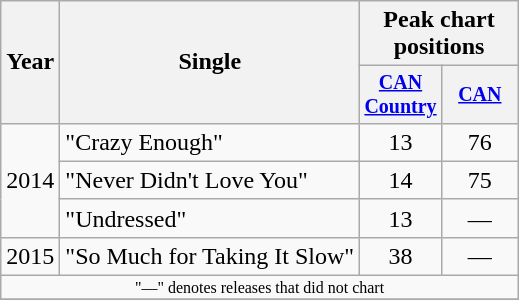<table class="wikitable" style="text-align:center;">
<tr>
<th rowspan="2">Year</th>
<th rowspan="2">Single</th>
<th colspan="2">Peak chart<br>positions</th>
</tr>
<tr style="font-size:smaller;">
<th width="45"><a href='#'>CAN Country</a><br></th>
<th width="45"><a href='#'>CAN</a><br></th>
</tr>
<tr>
<td rowspan="3">2014</td>
<td align="left">"Crazy Enough"</td>
<td>13</td>
<td>76</td>
</tr>
<tr>
<td align="left">"Never Didn't Love You"</td>
<td>14</td>
<td>75</td>
</tr>
<tr>
<td align="left">"Undressed"</td>
<td>13</td>
<td>—</td>
</tr>
<tr>
<td>2015</td>
<td align="left">"So Much for Taking It Slow"</td>
<td>38</td>
<td>—</td>
</tr>
<tr>
<td colspan="4" style="font-size:8pt">"—" denotes releases that did not chart</td>
</tr>
<tr>
</tr>
</table>
